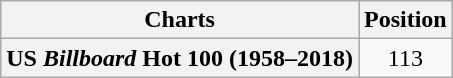<table class="wikitable plainrowheaders sortable" style="text-align:center">
<tr>
<th scope="col">Charts</th>
<th scope="col">Position</th>
</tr>
<tr>
<th scope="row">US <em>Billboard</em> Hot 100 (1958–2018)</th>
<td>113</td>
</tr>
</table>
